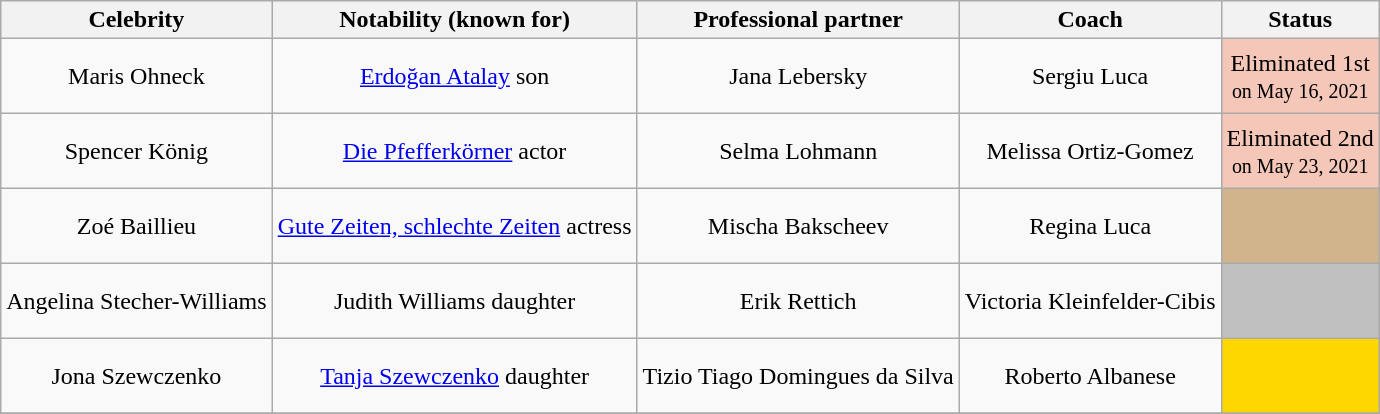<table class= "wikitable sortable" style="text-align: center; margin:auto; align: center">
<tr>
<th>Celebrity</th>
<th>Notability (known for)</th>
<th>Professional partner</th>
<th>Coach</th>
<th>Status</th>
</tr>
<tr style="height:50px">
<td>Maris Ohneck</td>
<td><a href='#'>Erdoğan Atalay</a> son</td>
<td>Jana Lebersky</td>
<td>Sergiu Luca</td>
<td bgcolor="#F4C7B8">Eliminated 1st<br><small>on May 16, 2021</small></td>
</tr>
<tr style="height:50px">
<td>Spencer König</td>
<td><a href='#'>Die Pfefferkörner</a> actor</td>
<td>Selma Lohmann</td>
<td>Melissa Ortiz-Gomez</td>
<td bgcolor="#F4C7B8">Eliminated 2nd<br><small>on May 23, 2021</small></td>
</tr>
<tr style="height:50px">
<td>Zoé Baillieu</td>
<td><a href='#'>Gute Zeiten, schlechte Zeiten</a> actress</td>
<td>Mischa Bakscheev</td>
<td>Regina Luca</td>
<td bgcolor="tan"></td>
</tr>
<tr style="height:50px">
<td>Angelina Stecher-Williams</td>
<td>Judith Williams daughter</td>
<td>Erik Rettich</td>
<td>Victoria Kleinfelder-Cibis</td>
<td bgcolor="silver"></td>
</tr>
<tr style="height:50px">
<td>Jona Szewczenko</td>
<td><a href='#'>Tanja Szewczenko</a> daughter</td>
<td>Tizio Tiago Domingues da Silva</td>
<td>Roberto Albanese</td>
<td bgcolor="gold"></td>
</tr>
<tr>
</tr>
</table>
